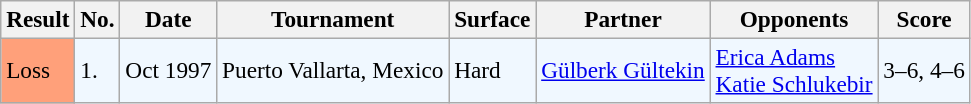<table class="sortable wikitable" style=font-size:97%>
<tr>
<th>Result</th>
<th>No.</th>
<th>Date</th>
<th>Tournament</th>
<th>Surface</th>
<th>Partner</th>
<th>Opponents</th>
<th>Score</th>
</tr>
<tr bgcolor=f0f8ff>
<td style="background:#ffa07a;">Loss</td>
<td>1.</td>
<td>Oct 1997</td>
<td>Puerto Vallarta, Mexico</td>
<td>Hard</td>
<td> <a href='#'>Gülberk Gültekin</a></td>
<td> <a href='#'>Erica Adams</a> <br>  <a href='#'>Katie Schlukebir</a></td>
<td>3–6, 4–6</td>
</tr>
</table>
